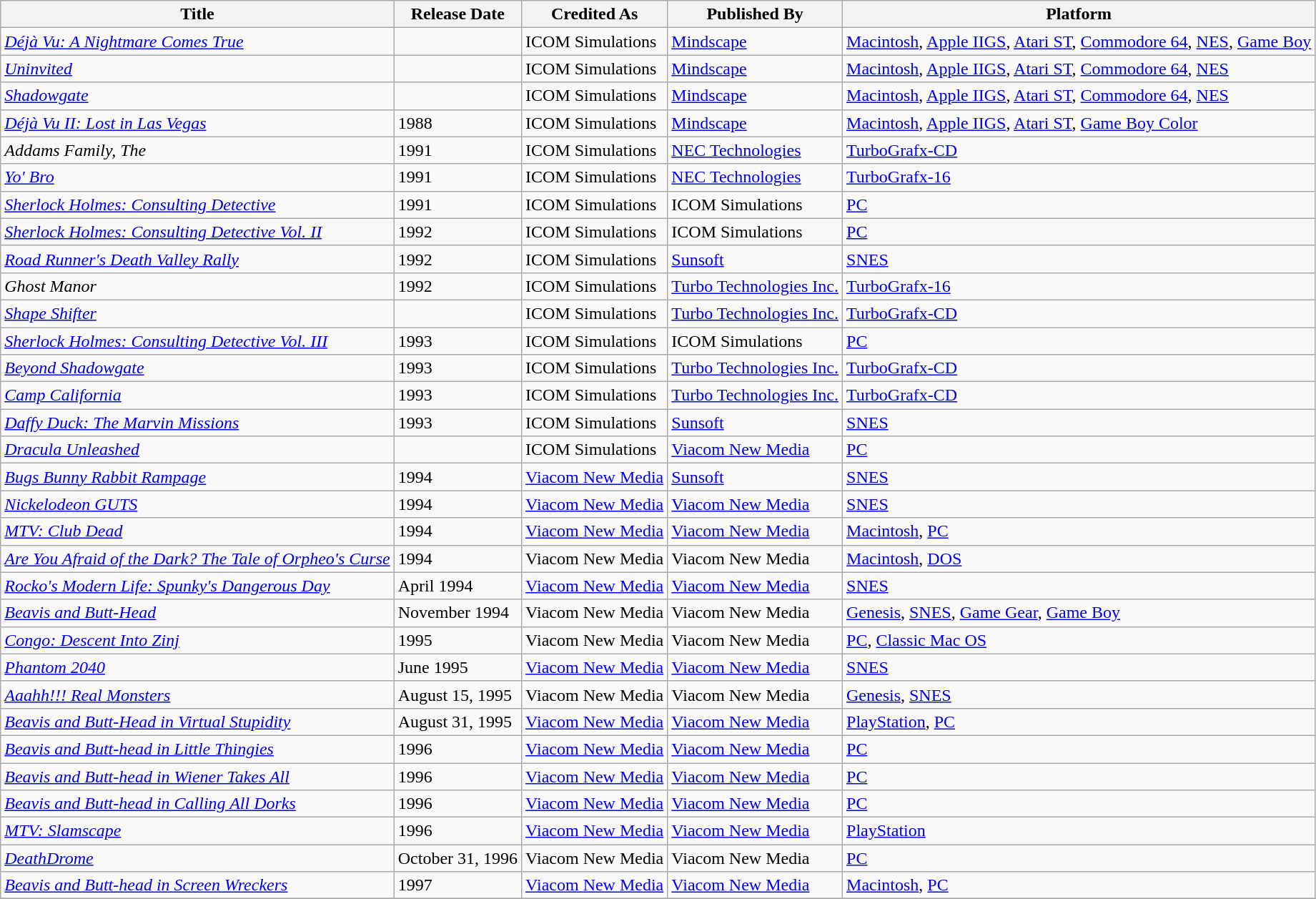<table class="wikitable sortable">
<tr>
<th>Title</th>
<th>Release Date</th>
<th>Credited As</th>
<th>Published By</th>
<th>Platform</th>
</tr>
<tr>
<td><em><a href='#'>Déjà Vu: A Nightmare Comes True</a></em></td>
<td></td>
<td>ICOM Simulations</td>
<td><a href='#'>Mindscape</a></td>
<td><a href='#'>Macintosh</a>, <a href='#'>Apple IIGS</a>, <a href='#'>Atari ST</a>, <a href='#'>Commodore 64</a>, <a href='#'>NES</a>, <a href='#'>Game Boy</a></td>
</tr>
<tr>
<td><em><a href='#'>Uninvited</a></em></td>
<td></td>
<td>ICOM Simulations</td>
<td><a href='#'>Mindscape</a></td>
<td><a href='#'>Macintosh</a>, <a href='#'>Apple IIGS</a>, <a href='#'>Atari ST</a>, <a href='#'>Commodore 64</a>, <a href='#'>NES</a></td>
</tr>
<tr>
<td><em><a href='#'>Shadowgate</a></em></td>
<td></td>
<td>ICOM Simulations</td>
<td><a href='#'>Mindscape</a></td>
<td><a href='#'>Macintosh</a>, <a href='#'>Apple IIGS</a>, <a href='#'>Atari ST</a>, <a href='#'>Commodore 64</a>, <a href='#'>NES</a></td>
</tr>
<tr>
<td><em><a href='#'>Déjà Vu II: Lost in Las Vegas</a></em></td>
<td>1988</td>
<td>ICOM Simulations</td>
<td><a href='#'>Mindscape</a></td>
<td><a href='#'>Macintosh</a>, <a href='#'>Apple IIGS</a>, <a href='#'>Atari ST</a>, <a href='#'>Game Boy Color</a></td>
</tr>
<tr>
<td><em>Addams Family, The</em></td>
<td>1991</td>
<td>ICOM Simulations</td>
<td><a href='#'>NEC Technologies</a></td>
<td><a href='#'>TurboGrafx-CD</a></td>
</tr>
<tr>
<td><em><a href='#'>Yo' Bro</a></em></td>
<td>1991</td>
<td>ICOM Simulations</td>
<td><a href='#'>NEC Technologies</a></td>
<td><a href='#'>TurboGrafx-16</a></td>
</tr>
<tr>
<td><em><a href='#'>Sherlock Holmes: Consulting Detective</a></em></td>
<td>1991</td>
<td>ICOM Simulations</td>
<td>ICOM Simulations</td>
<td><a href='#'>PC</a></td>
</tr>
<tr>
<td><em><a href='#'>Sherlock Holmes: Consulting Detective Vol. II</a></em></td>
<td>1992</td>
<td>ICOM Simulations</td>
<td>ICOM Simulations</td>
<td><a href='#'>PC</a></td>
</tr>
<tr>
<td><em><a href='#'>Road Runner's Death Valley Rally</a></em></td>
<td>1992</td>
<td>ICOM Simulations</td>
<td><a href='#'>Sunsoft</a></td>
<td><a href='#'>SNES</a></td>
</tr>
<tr>
<td><em>Ghost Manor</em></td>
<td>1992</td>
<td>ICOM Simulations</td>
<td><a href='#'>Turbo Technologies Inc.</a></td>
<td><a href='#'>TurboGrafx-16</a></td>
</tr>
<tr>
<td><em><a href='#'>Shape Shifter</a></em></td>
<td></td>
<td>ICOM Simulations</td>
<td><a href='#'>Turbo Technologies Inc.</a></td>
<td><a href='#'>TurboGrafx-CD</a></td>
</tr>
<tr>
<td><em><a href='#'>Sherlock Holmes: Consulting Detective Vol. III</a></em></td>
<td>1993</td>
<td>ICOM Simulations</td>
<td>ICOM Simulations</td>
<td><a href='#'>PC</a></td>
</tr>
<tr>
<td><em><a href='#'>Beyond Shadowgate</a></em></td>
<td>1993</td>
<td>ICOM Simulations</td>
<td><a href='#'>Turbo Technologies Inc.</a></td>
<td><a href='#'>TurboGrafx-CD</a></td>
</tr>
<tr>
<td><em><a href='#'>Camp California</a></em></td>
<td>1993</td>
<td>ICOM Simulations</td>
<td><a href='#'>Turbo Technologies Inc.</a></td>
<td><a href='#'>TurboGrafx-CD</a></td>
</tr>
<tr>
<td><em><a href='#'>Daffy Duck: The Marvin Missions</a></em></td>
<td>1993</td>
<td>ICOM Simulations</td>
<td><a href='#'>Sunsoft</a></td>
<td><a href='#'>SNES</a></td>
</tr>
<tr>
<td><em><a href='#'>Dracula Unleashed</a></em></td>
<td></td>
<td>ICOM Simulations</td>
<td><a href='#'>Viacom New Media</a></td>
<td><a href='#'>PC</a></td>
</tr>
<tr>
<td><em><a href='#'>Bugs Bunny Rabbit Rampage</a></em></td>
<td>1994</td>
<td><a href='#'>Viacom New Media</a></td>
<td><a href='#'>Sunsoft</a></td>
<td><a href='#'>SNES</a></td>
</tr>
<tr>
<td><em><a href='#'>Nickelodeon GUTS</a></em></td>
<td>1994</td>
<td><a href='#'>Viacom New Media</a></td>
<td><a href='#'>Viacom New Media</a></td>
<td><a href='#'>SNES</a></td>
</tr>
<tr>
<td><em><a href='#'>MTV: Club Dead</a></em></td>
<td>1994</td>
<td><a href='#'>Viacom New Media</a></td>
<td><a href='#'>Viacom New Media</a></td>
<td><a href='#'>Macintosh</a>, <a href='#'>PC</a></td>
</tr>
<tr>
<td><em><a href='#'>Are You Afraid of the Dark? The Tale of Orpheo's Curse</a></em></td>
<td>1994</td>
<td>Viacom New Media</td>
<td>Viacom New Media</td>
<td><a href='#'>Macintosh</a>, <a href='#'>DOS</a></td>
</tr>
<tr>
<td><em><a href='#'>Rocko's Modern Life: Spunky's Dangerous Day</a></em></td>
<td>April 1994</td>
<td><a href='#'>Viacom New Media</a></td>
<td><a href='#'>Viacom New Media</a></td>
<td><a href='#'>SNES</a></td>
</tr>
<tr>
<td><a href='#'><em>Beavis and Butt-Head</em></a></td>
<td>November 1994</td>
<td>Viacom New Media</td>
<td>Viacom New Media</td>
<td><a href='#'>Genesis</a>, <a href='#'>SNES</a>, <a href='#'>Game Gear</a>, <a href='#'>Game Boy</a></td>
</tr>
<tr>
<td><em><a href='#'>Congo: Descent Into Zinj</a></em></td>
<td>1995</td>
<td>Viacom New Media</td>
<td>Viacom New Media</td>
<td><a href='#'>PC</a>, <a href='#'>Classic Mac OS</a></td>
</tr>
<tr>
<td><em><a href='#'>Phantom 2040</a></em></td>
<td>June 1995</td>
<td><a href='#'>Viacom New Media</a></td>
<td><a href='#'>Viacom New Media</a></td>
<td><a href='#'>SNES</a></td>
</tr>
<tr>
<td><em><a href='#'>Aaahh!!! Real Monsters</a></em></td>
<td>August 15, 1995</td>
<td>Viacom New Media</td>
<td>Viacom New Media</td>
<td><a href='#'>Genesis</a>, <a href='#'>SNES</a></td>
</tr>
<tr>
<td><em><a href='#'>Beavis and Butt-Head in Virtual Stupidity</a></em></td>
<td>August 31, 1995</td>
<td><a href='#'>Viacom New Media</a></td>
<td><a href='#'>Viacom New Media</a></td>
<td><a href='#'>PlayStation</a>, <a href='#'>PC</a></td>
</tr>
<tr>
<td><em><a href='#'>Beavis and Butt-head in Little Thingies</a></em></td>
<td>1996</td>
<td><a href='#'>Viacom New Media</a></td>
<td><a href='#'>Viacom New Media</a></td>
<td><a href='#'>PC</a></td>
</tr>
<tr>
<td><em><a href='#'>Beavis and Butt-head in Wiener Takes All</a></em></td>
<td>1996</td>
<td><a href='#'>Viacom New Media</a></td>
<td><a href='#'>Viacom New Media</a></td>
<td><a href='#'>PC</a></td>
</tr>
<tr>
<td><em><a href='#'>Beavis and Butt-head in Calling All Dorks</a></em></td>
<td>1996</td>
<td><a href='#'>Viacom New Media</a></td>
<td><a href='#'>Viacom New Media</a></td>
<td><a href='#'>PC</a></td>
</tr>
<tr>
<td><em><a href='#'>MTV: Slamscape</a></em></td>
<td>1996</td>
<td><a href='#'>Viacom New Media</a></td>
<td><a href='#'>Viacom New Media</a></td>
<td><a href='#'>PlayStation</a></td>
</tr>
<tr>
<td><em><a href='#'>DeathDrome</a></em></td>
<td>October 31, 1996</td>
<td>Viacom New Media</td>
<td>Viacom New Media</td>
<td><a href='#'>PC</a></td>
</tr>
<tr>
<td><em><a href='#'>Beavis and Butt-head in Screen Wreckers</a></em></td>
<td>1997</td>
<td><a href='#'>Viacom New Media</a></td>
<td><a href='#'>Viacom New Media</a></td>
<td><a href='#'>Macintosh</a>, <a href='#'>PC</a></td>
</tr>
<tr>
</tr>
</table>
